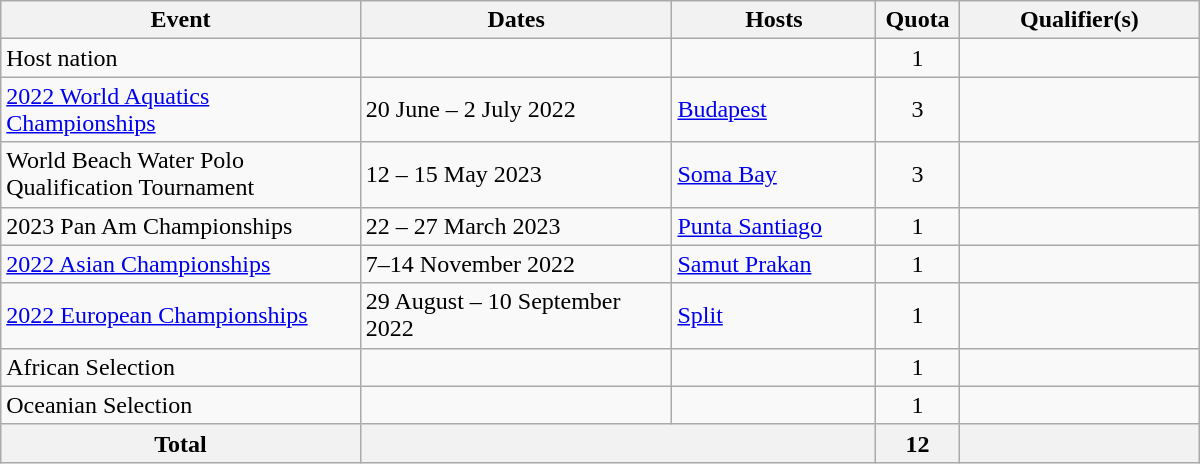<table class="wikitable" style="width: 800px;">
<tr>
<th style="width: 30%;">Event</th>
<th style-"width: 23%;">Dates</th>
<th style="width: 17%;">Hosts</th>
<th style="width: 7%;">Quota</th>
<th style="width: 20%;">Qualifier(s)</th>
</tr>
<tr>
<td>Host nation</td>
<td></td>
<td></td>
<td align="center">1</td>
<td></td>
</tr>
<tr>
<td><a href='#'>2022 World Aquatics Championships</a></td>
<td>20 June – 2 July 2022</td>
<td> <a href='#'>Budapest</a></td>
<td align="center">3</td>
<td><br><br></td>
</tr>
<tr>
<td>World Beach Water Polo Qualification Tournament</td>
<td>12 – 15 May 2023</td>
<td> <a href='#'>Soma Bay</a></td>
<td align="center">3</td>
<td><br><br></td>
</tr>
<tr>
<td>2023 Pan Am Championships</td>
<td>22 – 27 March 2023</td>
<td> <a href='#'>Punta Santiago</a></td>
<td align="center">1</td>
<td></td>
</tr>
<tr>
<td><a href='#'>2022 Asian Championships</a></td>
<td>7–14 November 2022</td>
<td> <a href='#'>Samut Prakan</a></td>
<td align="center">1</td>
<td></td>
</tr>
<tr>
<td><a href='#'>2022 European Championships</a></td>
<td>29 August – 10 September 2022</td>
<td> <a href='#'>Split</a></td>
<td align="center">1</td>
<td></td>
</tr>
<tr>
<td>African Selection</td>
<td></td>
<td></td>
<td align="center">1</td>
<td></td>
</tr>
<tr>
<td>Oceanian Selection</td>
<td></td>
<td></td>
<td align="center">1</td>
<td></td>
</tr>
<tr>
<th>Total</th>
<th colspan="2"></th>
<th>12</th>
<th></th>
</tr>
</table>
